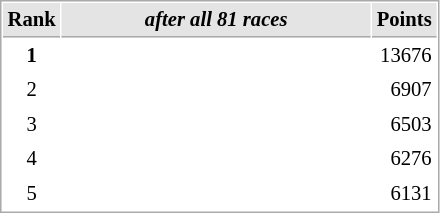<table cellspacing="1" cellpadding="3" style="border:1px solid #AAAAAA;font-size:86%">
<tr bgcolor="#E4E4E4">
<th style="border-bottom:1px solid #AAAAAA" width=10>Rank</th>
<th style="border-bottom:1px solid #AAAAAA" width=200><strong><em>after all 81 races</em></strong></th>
<th style="border-bottom:1px solid #AAAAAA" width=20>Points</th>
</tr>
<tr>
<td align="center"><strong>1</strong></td>
<td><strong></strong></td>
<td align="right">13676</td>
</tr>
<tr>
<td align="center">2</td>
<td></td>
<td align="right">6907</td>
</tr>
<tr>
<td align="center">3</td>
<td>  </td>
<td align="right">6503</td>
</tr>
<tr>
<td align="center">4</td>
<td></td>
<td align="right">6276</td>
</tr>
<tr>
<td align="center">5</td>
<td></td>
<td align="right">6131</td>
</tr>
</table>
